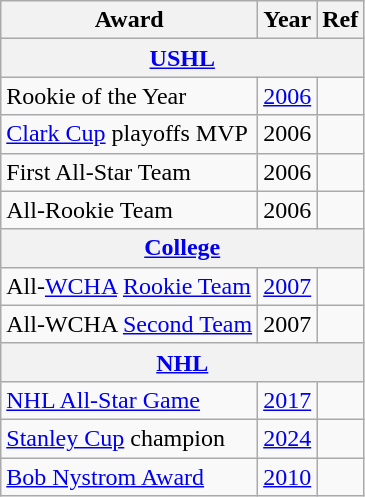<table class="wikitable">
<tr>
<th>Award</th>
<th>Year</th>
<th>Ref</th>
</tr>
<tr>
<th colspan="3"><a href='#'>USHL</a></th>
</tr>
<tr>
<td>Rookie of the Year</td>
<td><a href='#'>2006</a></td>
<td></td>
</tr>
<tr>
<td><a href='#'>Clark Cup</a> playoffs MVP</td>
<td>2006</td>
<td></td>
</tr>
<tr>
<td>First All-Star Team</td>
<td>2006</td>
<td></td>
</tr>
<tr>
<td>All-Rookie Team</td>
<td>2006</td>
<td></td>
</tr>
<tr>
<th colspan="3"><a href='#'>College</a></th>
</tr>
<tr>
<td>All-<a href='#'>WCHA</a> <a href='#'>Rookie Team</a></td>
<td><a href='#'>2007</a></td>
<td></td>
</tr>
<tr>
<td>All-WCHA <a href='#'>Second Team</a></td>
<td>2007</td>
<td></td>
</tr>
<tr>
<th colspan="3"><a href='#'>NHL</a></th>
</tr>
<tr>
<td><a href='#'>NHL All-Star Game</a></td>
<td><a href='#'>2017</a></td>
<td></td>
</tr>
<tr>
<td><a href='#'>Stanley Cup</a> champion</td>
<td><a href='#'>2024</a></td>
<td></td>
</tr>
<tr>
<td><a href='#'>Bob Nystrom Award</a></td>
<td><a href='#'>2010</a></td>
<td></td>
</tr>
</table>
